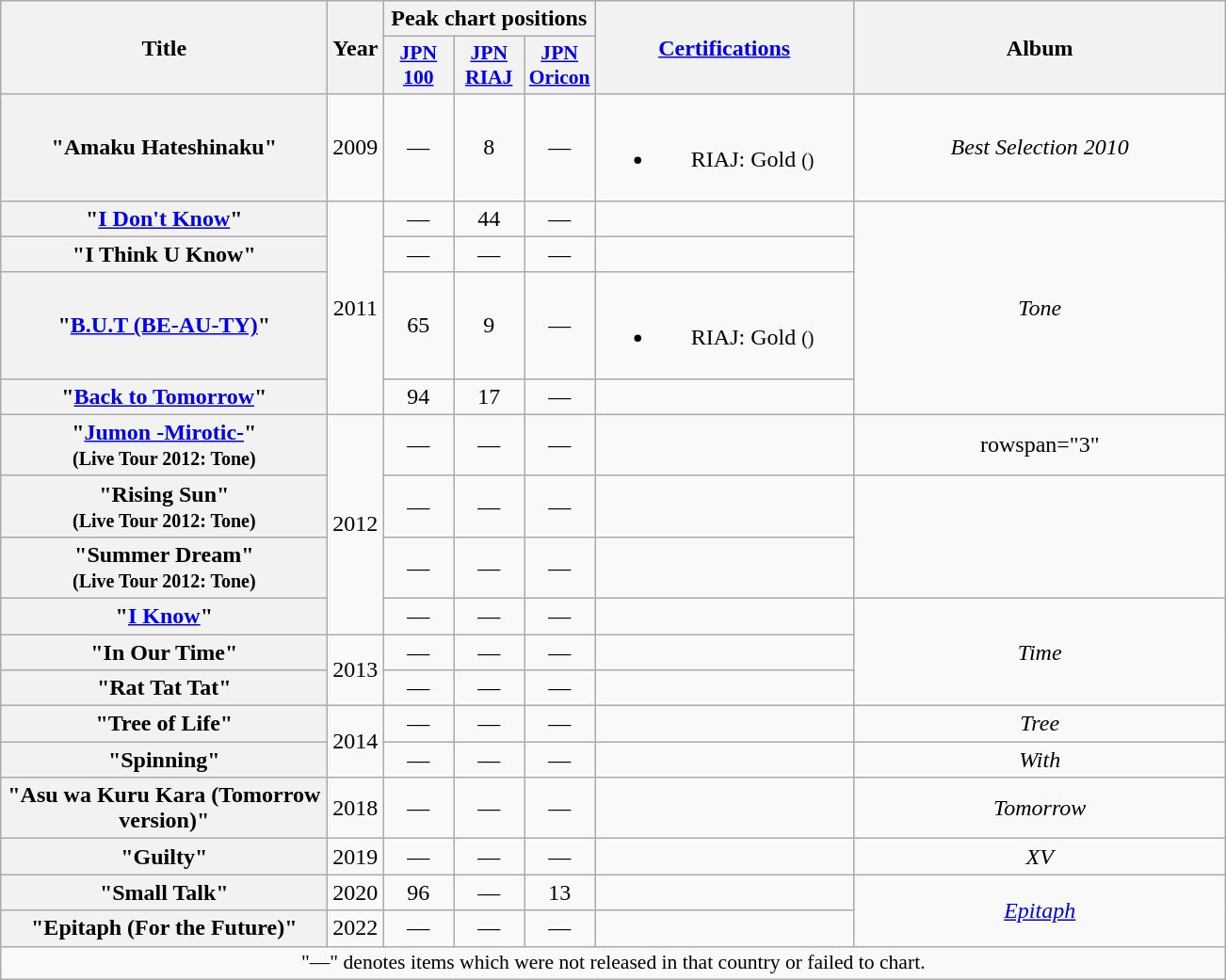<table class="wikitable plainrowheaders" style="text-align:center">
<tr>
<th scope="col" rowspan="2" style="width:14em;">Title</th>
<th scope="col" rowspan="2">Year</th>
<th scope="col" colspan="3">Peak chart positions</th>
<th scope="col" rowspan="2" style="width:11em;"><a href='#'>Certifications</a></th>
<th scope="col" rowspan="2" style="width:16em;">Album</th>
</tr>
<tr>
<th scope="col" style="width:3em;font-size:90%;"><a href='#'>JPN<br>100</a><br></th>
<th scope="col" style="width:3em;font-size:90%;"><a href='#'>JPN<br>RIAJ</a><br></th>
<th scope="col" style="width:3em;font-size:90%;"><a href='#'>JPN<br>Oricon</a></th>
</tr>
<tr>
<th scope="row">"Amaku Hateshinaku"</th>
<td>2009</td>
<td>—</td>
<td>8</td>
<td>—</td>
<td><br><ul><li>RIAJ: Gold <small>()</small></li></ul></td>
<td><em>Best Selection 2010</em></td>
</tr>
<tr>
<th scope="row">"<a href='#'>I Don't Know</a>"</th>
<td rowspan="4">2011</td>
<td>—</td>
<td>44</td>
<td>—</td>
<td></td>
<td rowspan="4"><em>Tone</em></td>
</tr>
<tr>
<th scope="row">"I Think U Know"</th>
<td>—</td>
<td>—</td>
<td>—</td>
<td></td>
</tr>
<tr>
<th scope="row">"<a href='#'>B.U.T (BE-AU-TY)</a>"</th>
<td>65</td>
<td>9</td>
<td>—</td>
<td><br><ul><li>RIAJ: Gold <small>()</small></li></ul></td>
</tr>
<tr>
<th scope="row">"<a href='#'>Back to Tomorrow</a>"</th>
<td>94</td>
<td>17</td>
<td>—</td>
</tr>
<tr>
<th scope="row">"<a href='#'>Jumon -Mirotic-</a>"<br><small>(Live Tour 2012: Tone)</small></th>
<td rowspan="4">2012</td>
<td>—</td>
<td>—</td>
<td>—</td>
<td></td>
<td>rowspan="3" </td>
</tr>
<tr>
<th scope="row">"Rising Sun"<br><small>(Live Tour 2012: Tone)</small></th>
<td>—</td>
<td>—</td>
<td>—</td>
<td></td>
</tr>
<tr>
<th scope="row">"Summer Dream"<br><small>(Live Tour 2012: Tone)</small></th>
<td>—</td>
<td>—</td>
<td>—</td>
<td></td>
</tr>
<tr>
<th scope="row">"<a href='#'>I Know</a>"</th>
<td>—</td>
<td>—</td>
<td>—</td>
<td></td>
<td rowspan="3"><em>Time</em></td>
</tr>
<tr>
<th scope="row">"In Our Time"</th>
<td rowspan="2">2013</td>
<td>—</td>
<td>—</td>
<td>—</td>
<td></td>
</tr>
<tr>
<th scope="row">"Rat Tat Tat"</th>
<td>—</td>
<td>—</td>
<td>—</td>
<td></td>
</tr>
<tr>
<th scope="row">"Tree of Life"</th>
<td rowspan="2">2014</td>
<td>—</td>
<td>—</td>
<td>—</td>
<td></td>
<td><em>Tree</em></td>
</tr>
<tr>
<th scope="row">"Spinning"</th>
<td>—</td>
<td>—</td>
<td>—</td>
<td></td>
<td><em>With</em></td>
</tr>
<tr>
<th scope="row">"Asu wa Kuru Kara (Tomorrow version)"</th>
<td>2018</td>
<td>—</td>
<td>—</td>
<td>—</td>
<td></td>
<td><em>Tomorrow</em></td>
</tr>
<tr>
<th scope="row">"Guilty"</th>
<td>2019</td>
<td>—</td>
<td>—</td>
<td>—</td>
<td></td>
<td><em>XV</em></td>
</tr>
<tr>
<th scope="row">"Small Talk"</th>
<td>2020</td>
<td>96</td>
<td>—</td>
<td>13</td>
<td></td>
<td rowspan="2"><em><a href='#'>Epitaph</a></em></td>
</tr>
<tr>
<th scope="row">"Epitaph (For the Future)"</th>
<td>2022</td>
<td>—</td>
<td>—</td>
<td>—</td>
</tr>
<tr>
<td colspan="14" align="center" style="font-size:90%;">"—" denotes items which were not released in that country or failed to chart.</td>
</tr>
</table>
